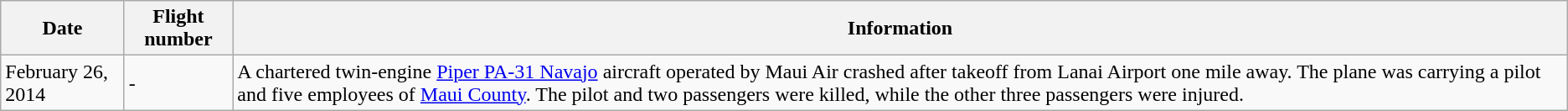<table class="wikitable">
<tr>
<th>Date</th>
<th>Flight number</th>
<th>Information</th>
</tr>
<tr>
<td>February 26, 2014</td>
<td>-</td>
<td>A chartered twin-engine <a href='#'>Piper PA-31 Navajo</a> aircraft operated by Maui Air crashed after takeoff from Lanai Airport one mile away. The plane was carrying a pilot and five employees of <a href='#'>Maui County</a>. The pilot and two passengers were killed, while the other three passengers were injured.</td>
</tr>
</table>
